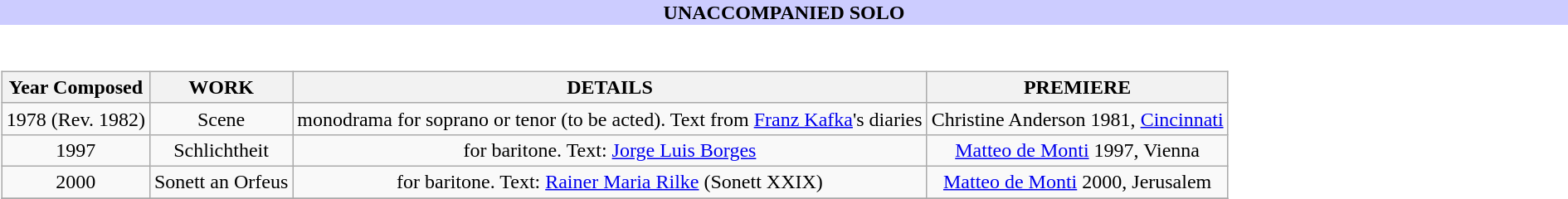<table class="toccolours" style="clear: both; margin-left: auto; margin-left: auto; text-align: center; width: 100%;">
<tr>
<th style="background-color: #CCCCFF;">UNACCOMPANIED SOLO</th>
</tr>
<tr>
<td><br><table class="wikitable">
<tr style="font-weight:bold" align="center">
<th>Year Composed</th>
<th>WORK</th>
<th>DETAILS</th>
<th>PREMIERE</th>
</tr>
<tr>
<td>1978 (Rev. 1982)</td>
<td>Scene</td>
<td>monodrama for soprano or tenor (to be acted). Text from <a href='#'>Franz Kafka</a>'s diaries</td>
<td>Christine Anderson 1981, <a href='#'>Cincinnati</a></td>
</tr>
<tr>
<td>1997</td>
<td>Schlichtheit</td>
<td>for baritone. Text: <a href='#'>Jorge Luis Borges</a></td>
<td><a href='#'>Matteo de Monti</a> 1997, Vienna</td>
</tr>
<tr>
<td>2000</td>
<td>Sonett an Orfeus</td>
<td>for baritone. Text: <a href='#'>Rainer Maria Rilke</a> (Sonett XXIX)</td>
<td><a href='#'>Matteo de Monti</a> 2000, Jerusalem</td>
</tr>
<tr>
</tr>
</table>
</td>
</tr>
</table>
